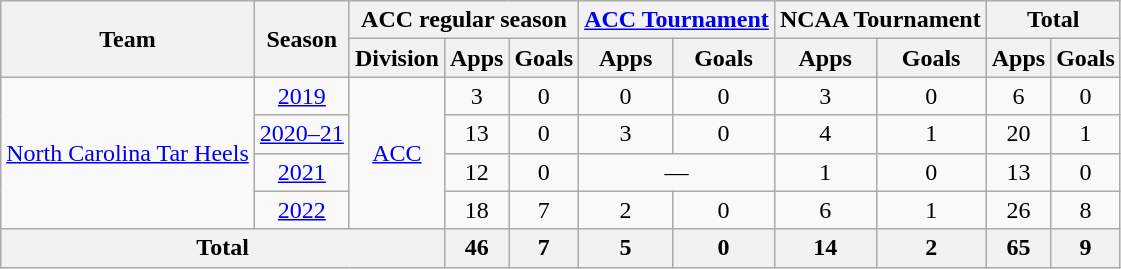<table class="wikitable" style="text-align: center;">
<tr>
<th rowspan="2">Team</th>
<th rowspan="2">Season</th>
<th colspan="3">ACC regular season</th>
<th colspan="2"><a href='#'>ACC Tournament</a></th>
<th colspan="2">NCAA Tournament</th>
<th colspan="2">Total</th>
</tr>
<tr>
<th>Division</th>
<th>Apps</th>
<th>Goals</th>
<th>Apps</th>
<th>Goals</th>
<th>Apps</th>
<th>Goals</th>
<th>Apps</th>
<th>Goals</th>
</tr>
<tr>
<td rowspan="4"><a href='#'>North Carolina Tar Heels</a></td>
<td><a href='#'>2019</a></td>
<td rowspan="4"><a href='#'>ACC</a></td>
<td>3</td>
<td>0</td>
<td>0</td>
<td>0</td>
<td>3</td>
<td>0</td>
<td>6</td>
<td>0</td>
</tr>
<tr>
<td><a href='#'>2020–21</a></td>
<td>13</td>
<td>0</td>
<td>3</td>
<td>0</td>
<td>4</td>
<td>1</td>
<td>20</td>
<td>1</td>
</tr>
<tr>
<td><a href='#'>2021</a></td>
<td>12</td>
<td>0</td>
<td colspan="2">—</td>
<td>1</td>
<td>0</td>
<td>13</td>
<td>0</td>
</tr>
<tr>
<td><a href='#'>2022</a></td>
<td>18</td>
<td>7</td>
<td>2</td>
<td>0</td>
<td>6</td>
<td>1</td>
<td>26</td>
<td>8</td>
</tr>
<tr>
<th colspan="3">Total</th>
<th>46</th>
<th>7</th>
<th>5</th>
<th>0</th>
<th>14</th>
<th>2</th>
<th>65</th>
<th>9</th>
</tr>
</table>
